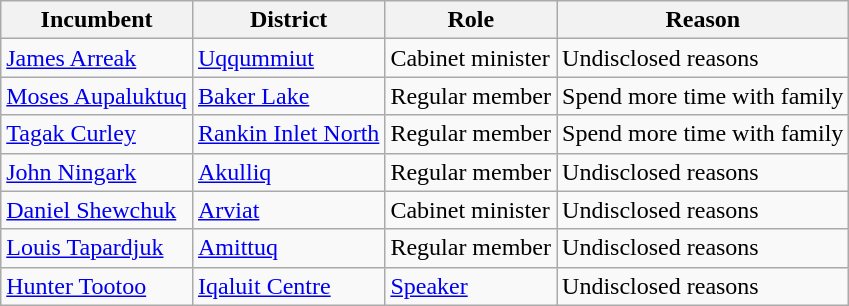<table class=wikitable>
<tr>
<th>Incumbent</th>
<th>District</th>
<th>Role</th>
<th>Reason</th>
</tr>
<tr>
<td><a href='#'>James Arreak</a></td>
<td><a href='#'>Uqqummiut</a></td>
<td>Cabinet minister</td>
<td>Undisclosed reasons</td>
</tr>
<tr>
<td><a href='#'>Moses Aupaluktuq</a></td>
<td><a href='#'>Baker Lake</a></td>
<td>Regular member</td>
<td>Spend more time with family</td>
</tr>
<tr>
<td><a href='#'>Tagak Curley</a></td>
<td><a href='#'>Rankin Inlet North</a></td>
<td>Regular member</td>
<td>Spend more time with family</td>
</tr>
<tr>
<td><a href='#'>John Ningark</a></td>
<td><a href='#'>Akulliq</a></td>
<td>Regular member</td>
<td>Undisclosed reasons</td>
</tr>
<tr>
<td><a href='#'>Daniel Shewchuk</a></td>
<td><a href='#'>Arviat</a></td>
<td>Cabinet minister</td>
<td>Undisclosed reasons</td>
</tr>
<tr>
<td><a href='#'>Louis Tapardjuk</a></td>
<td><a href='#'>Amittuq</a></td>
<td>Regular member</td>
<td>Undisclosed reasons</td>
</tr>
<tr>
<td><a href='#'>Hunter Tootoo</a></td>
<td><a href='#'>Iqaluit Centre</a></td>
<td><a href='#'>Speaker</a></td>
<td>Undisclosed reasons</td>
</tr>
</table>
